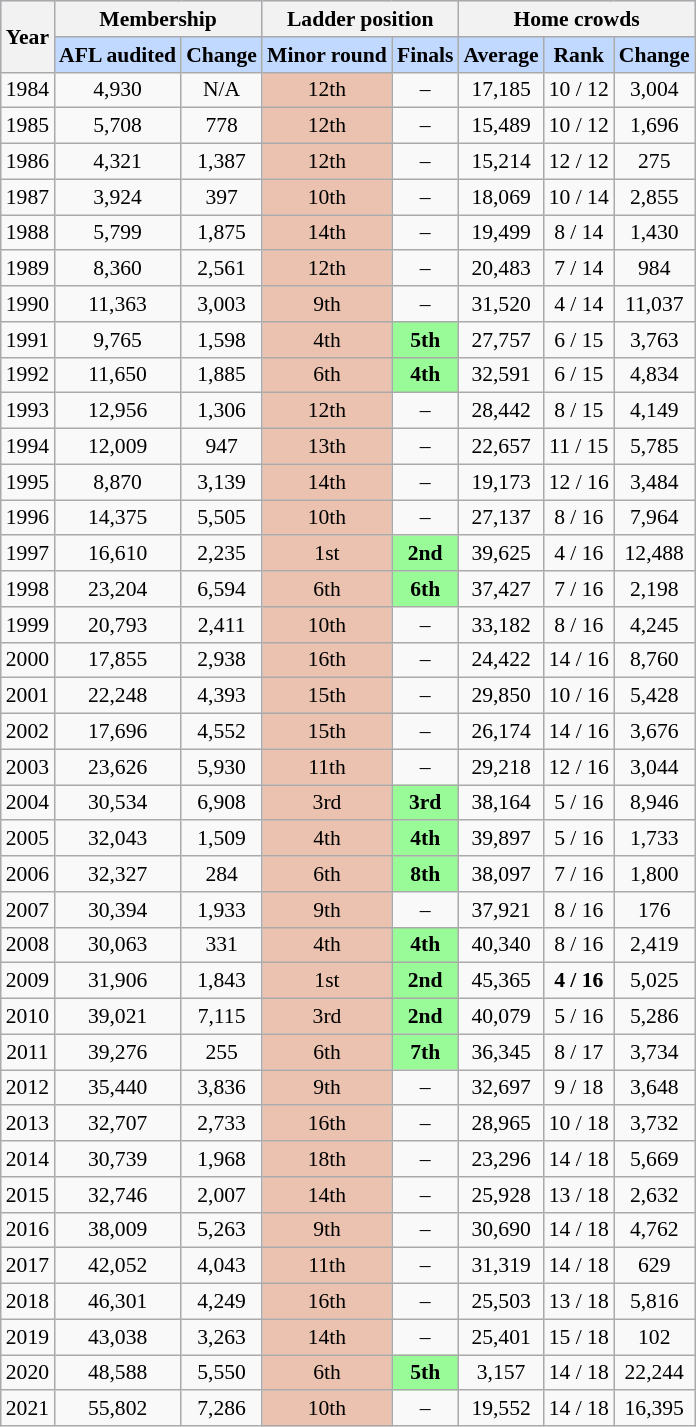<table class="wikitable mw-collapsible" border="1" cellpadding="4" cellspacing="0" style="text-align:center; font-size:90%; border-collapse:collapse;">
<tr style="background:#C1D8FF;">
<th rowspan="3">Year</th>
<th colspan="2">Membership</th>
<th colspan="2" rowspan="2">Ladder position</th>
<th colspan="3">Home crowds</th>
</tr>
<tr>
<th rowspan="2" style="background:#C1D8FF;">AFL audited</th>
<th rowspan="2" style="background:#C1D8FF;">Change</th>
<th rowspan="2" style="background:#C1D8FF;">Average</th>
<th rowspan="2" style="background:#C1D8FF;">Rank</th>
<th rowspan="2" style="background:#C1D8FF;">Change</th>
</tr>
<tr>
<th style="background:#C1D8FF;">Minor round</th>
<th style="background:#C1D8FF;">Finals</th>
</tr>
<tr>
<td>1984</td>
<td>4,930</td>
<td style="text-align:center">N/A</td>
<td style="background:#ebc2af;">12th</td>
<td>–</td>
<td style="text-align:center">17,185</td>
<td>10 / 12</td>
<td style="text-align:center"> 3,004</td>
</tr>
<tr>
<td>1985</td>
<td>5,708</td>
<td style="text-align:center"> 778</td>
<td style="background:#ebc2af;">12th</td>
<td>–</td>
<td style="text-align:center">15,489</td>
<td>10 / 12</td>
<td style="text-align:center"> 1,696</td>
</tr>
<tr>
<td>1986</td>
<td>4,321</td>
<td style="text-align:center"> 1,387</td>
<td style="background:#ebc2af;">12th</td>
<td>–</td>
<td style="text-align:center">15,214</td>
<td>12 / 12</td>
<td style="text-align:center"> 275</td>
</tr>
<tr>
<td>1987</td>
<td>3,924</td>
<td style="text-align:center"> 397</td>
<td style="background:#ebc2af;">10th</td>
<td>–</td>
<td style="text-align:center">18,069</td>
<td>10 / 14</td>
<td style="text-align:center"> 2,855</td>
</tr>
<tr>
<td>1988</td>
<td>5,799</td>
<td style="text-align:center"> 1,875</td>
<td style="background:#ebc2af;">14th</td>
<td>–</td>
<td style="text-align:center">19,499</td>
<td>8 / 14</td>
<td style="text-align:center"> 1,430</td>
</tr>
<tr>
<td>1989</td>
<td>8,360</td>
<td style="text-align:center"> 2,561</td>
<td style="background:#ebc2af;">12th</td>
<td>–</td>
<td style="text-align:center">20,483</td>
<td>7 / 14</td>
<td style="text-align:center"> 984</td>
</tr>
<tr>
<td>1990</td>
<td>11,363</td>
<td style="text-align:center"> 3,003</td>
<td style="background:#ebc2af;">9th</td>
<td>–</td>
<td style="text-align:center">31,520</td>
<td>4 / 14</td>
<td style="text-align:center"> 11,037</td>
</tr>
<tr>
<td>1991</td>
<td>9,765</td>
<td style="text-align:center"> 1,598</td>
<td style="background:#ebc2af;">4th</td>
<td style="background:#98FB98;"><strong>5th</strong></td>
<td style="text-align:center">27,757</td>
<td>6 / 15</td>
<td style="text-align:center"> 3,763</td>
</tr>
<tr>
<td>1992</td>
<td>11,650</td>
<td style="text-align:center"> 1,885</td>
<td style="background:#ebc2af;">6th</td>
<td style="background:#98FB98;"><strong>4th</strong></td>
<td style="text-align:center">32,591</td>
<td>6 / 15</td>
<td style="text-align:center"> 4,834</td>
</tr>
<tr>
<td>1993</td>
<td>12,956</td>
<td style="text-align:center"> 1,306</td>
<td style="background:#ebc2af;">12th</td>
<td>–</td>
<td style="text-align:center">28,442</td>
<td>8 / 15</td>
<td style="text-align:center"> 4,149</td>
</tr>
<tr>
<td>1994</td>
<td>12,009</td>
<td style="text-align:center"> 947</td>
<td style="background:#ebc2af;">13th</td>
<td>–</td>
<td style="text-align:center">22,657</td>
<td>11 / 15</td>
<td style="text-align:center"> 5,785</td>
</tr>
<tr>
<td>1995</td>
<td>8,870</td>
<td style="text-align:center"> 3,139</td>
<td style="background:#ebc2af;">14th</td>
<td>–</td>
<td style="text-align:center">19,173</td>
<td>12 / 16</td>
<td style="text-align:center"> 3,484</td>
</tr>
<tr>
<td>1996</td>
<td>14,375</td>
<td style="text-align:center"> 5,505</td>
<td style="background:#ebc2af;">10th</td>
<td>–</td>
<td style="text-align:center">27,137</td>
<td>8 / 16</td>
<td style="text-align:center"> 7,964</td>
</tr>
<tr>
<td>1997</td>
<td>16,610</td>
<td style="text-align:center"> 2,235</td>
<td style="background:#ebc2af;">1st</td>
<td style="background:#98FB98;"><strong>2nd</strong></td>
<td style="text-align:center">39,625</td>
<td>4 / 16</td>
<td style="text-align:center"> 12,488</td>
</tr>
<tr>
<td>1998</td>
<td>23,204</td>
<td style="text-align:center"> 6,594</td>
<td style="background:#ebc2af;">6th</td>
<td style="background:#98FB98;"><strong>6th</strong></td>
<td style="text-align:center">37,427</td>
<td>7 / 16</td>
<td style="text-align:center"> 2,198</td>
</tr>
<tr>
<td>1999</td>
<td>20,793</td>
<td style="text-align:center"> 2,411</td>
<td style="background:#ebc2af;">10th</td>
<td>–</td>
<td style="text-align:center">33,182</td>
<td>8 / 16</td>
<td style="text-align:center"> 4,245</td>
</tr>
<tr>
<td>2000</td>
<td>17,855</td>
<td style="text-align:center"> 2,938</td>
<td style="background:#ebc2af;">16th</td>
<td>–</td>
<td style="text-align:center">24,422</td>
<td>14 / 16</td>
<td style="text-align:center"> 8,760</td>
</tr>
<tr>
<td>2001</td>
<td>22,248</td>
<td style="text-align:center"> 4,393</td>
<td style="background:#ebc2af;">15th</td>
<td>–</td>
<td style="text-align:center">29,850</td>
<td>10 / 16</td>
<td style="text-align:center"> 5,428</td>
</tr>
<tr>
<td>2002</td>
<td>17,696</td>
<td style="text-align:center"> 4,552</td>
<td style="background:#ebc2af;">15th</td>
<td>–</td>
<td style="text-align:center">26,174</td>
<td>14 / 16</td>
<td style="text-align:center"> 3,676</td>
</tr>
<tr>
<td>2003</td>
<td>23,626</td>
<td style="text-align:center"> 5,930</td>
<td style="background:#ebc2af;">11th</td>
<td>–</td>
<td style="text-align:center">29,218</td>
<td>12 / 16</td>
<td style="text-align:center"> 3,044</td>
</tr>
<tr>
<td>2004</td>
<td>30,534</td>
<td style="text-align:center"> 6,908</td>
<td style="background:#ebc2af;">3rd</td>
<td style="background:#98FB98;"><strong>3rd</strong></td>
<td style="text-align:center">38,164</td>
<td>5 / 16</td>
<td style="text-align:center"> 8,946</td>
</tr>
<tr>
<td>2005</td>
<td>32,043</td>
<td style="text-align:center"> 1,509</td>
<td style="background:#ebc2af;">4th</td>
<td style="background:#98FB98;"><strong>4th</strong></td>
<td style="text-align:center">39,897</td>
<td>5 / 16</td>
<td style="text-align:center"> 1,733</td>
</tr>
<tr>
<td>2006</td>
<td>32,327</td>
<td style="text-align:center"> 284</td>
<td style="background:#ebc2af;">6th</td>
<td style="background:#98FB98;"><strong>8th</strong></td>
<td style="text-align:center">38,097</td>
<td>7 / 16</td>
<td style="text-align:center"> 1,800</td>
</tr>
<tr>
<td>2007</td>
<td>30,394</td>
<td style="text-align:center"> 1,933</td>
<td style="background:#ebc2af;">9th</td>
<td>–</td>
<td style="text-align:center">37,921</td>
<td>8 / 16</td>
<td style="text-align:center"> 176</td>
</tr>
<tr>
<td>2008</td>
<td>30,063</td>
<td style="text-align:center"> 331</td>
<td style="background:#ebc2af;">4th</td>
<td style="background:#98FB98;"><strong>4th</strong></td>
<td style="text-align:center">40,340</td>
<td>8 / 16</td>
<td style="text-align:center"> 2,419</td>
</tr>
<tr>
<td>2009</td>
<td>31,906</td>
<td style="text-align:center"> 1,843</td>
<td style="background:#ebc2af;">1st</td>
<td style="background:#98FB98;"><strong>2nd</strong></td>
<td style="text-align:center">45,365</td>
<td><strong>4 / 16</strong></td>
<td style="text-align:center"> 5,025</td>
</tr>
<tr>
<td>2010</td>
<td>39,021</td>
<td style="text-align:center"> 7,115</td>
<td style="background:#ebc2af;">3rd</td>
<td style="background:#98FB98;"><strong>2nd</strong></td>
<td style="text-align:center">40,079</td>
<td>5 / 16</td>
<td style="text-align:center"> 5,286</td>
</tr>
<tr>
<td>2011</td>
<td>39,276</td>
<td style="text-align:center"> 255</td>
<td style="background:#ebc2af;">6th</td>
<td style="background:#98FB98;"><strong>7th</strong></td>
<td style="text-align:center">36,345</td>
<td>8 / 17</td>
<td style="text-align:center"> 3,734</td>
</tr>
<tr>
<td>2012</td>
<td>35,440</td>
<td style="text-align:center"> 3,836</td>
<td style="background:#ebc2af;">9th</td>
<td>–</td>
<td style="text-align:center">32,697</td>
<td>9 / 18</td>
<td style="text-align:center"> 3,648</td>
</tr>
<tr>
<td>2013</td>
<td>32,707</td>
<td style="text-align:center"> 2,733</td>
<td style="background:#ebc2af;">16th</td>
<td>–</td>
<td style="text-align:center">28,965</td>
<td>10 / 18</td>
<td style="text-align:center"> 3,732</td>
</tr>
<tr>
<td>2014</td>
<td>30,739</td>
<td> 1,968</td>
<td style="background:#ebc2af;">18th</td>
<td>–</td>
<td>23,296</td>
<td>14 / 18</td>
<td> 5,669</td>
</tr>
<tr>
<td>2015</td>
<td>32,746</td>
<td style="text-align:center"> 2,007</td>
<td style="background:#ebc2af;">14th</td>
<td>–</td>
<td style="text-align:center">25,928</td>
<td>13 / 18</td>
<td style="text-align:center">  2,632</td>
</tr>
<tr>
<td>2016</td>
<td>38,009</td>
<td style="text-align:center"> 5,263</td>
<td style="background:#ebc2af;">9th</td>
<td>–</td>
<td>30,690</td>
<td>14 / 18</td>
<td style="text-align:center">  4,762</td>
</tr>
<tr>
<td>2017</td>
<td>42,052</td>
<td style="text-align:center"> 4,043</td>
<td style="background:#ebc2af;">11th</td>
<td>–</td>
<td>31,319</td>
<td>14 / 18</td>
<td style="text-align:center">  629</td>
</tr>
<tr>
<td>2018</td>
<td>46,301</td>
<td> 4,249</td>
<td style="background:#ebc2af;">16th</td>
<td>–</td>
<td>25,503</td>
<td>13 / 18</td>
<td style="text-align:center"> 5,816</td>
</tr>
<tr>
<td>2019</td>
<td>43,038</td>
<td> 3,263</td>
<td style="background:#ebc2af;">14th</td>
<td>–</td>
<td>25,401</td>
<td>15 / 18</td>
<td style="text-align:center"> 102</td>
</tr>
<tr>
<td>2020</td>
<td>48,588</td>
<td> 5,550</td>
<td style="background:#ebc2af;">6th</td>
<td style="background:#98FB98;"><strong>5th</strong></td>
<td>3,157</td>
<td>14 / 18</td>
<td style="text-align:center"> 22,244</td>
</tr>
<tr>
<td>2021</td>
<td>55,802</td>
<td> 7,286</td>
<td style="background:#ebc2af;">10th</td>
<td>–</td>
<td>19,552</td>
<td>14 / 18</td>
<td> 16,395</td>
</tr>
</table>
